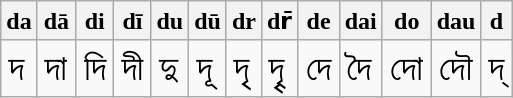<table class="wikitable">
<tr>
<th>da</th>
<th>dā</th>
<th>di</th>
<th>dī</th>
<th>du</th>
<th>dū</th>
<th>dr</th>
<th>dr̄</th>
<th>de</th>
<th>dai</th>
<th>do</th>
<th>dau</th>
<th>d</th>
</tr>
<tr style="font-size: 150%;">
<td>দ</td>
<td>দা</td>
<td>দি</td>
<td>দী</td>
<td>দু</td>
<td>দূ</td>
<td>দৃ</td>
<td>দৄ</td>
<td>দে</td>
<td>দৈ</td>
<td>দো</td>
<td>দৌ</td>
<td>দ্</td>
</tr>
</table>
